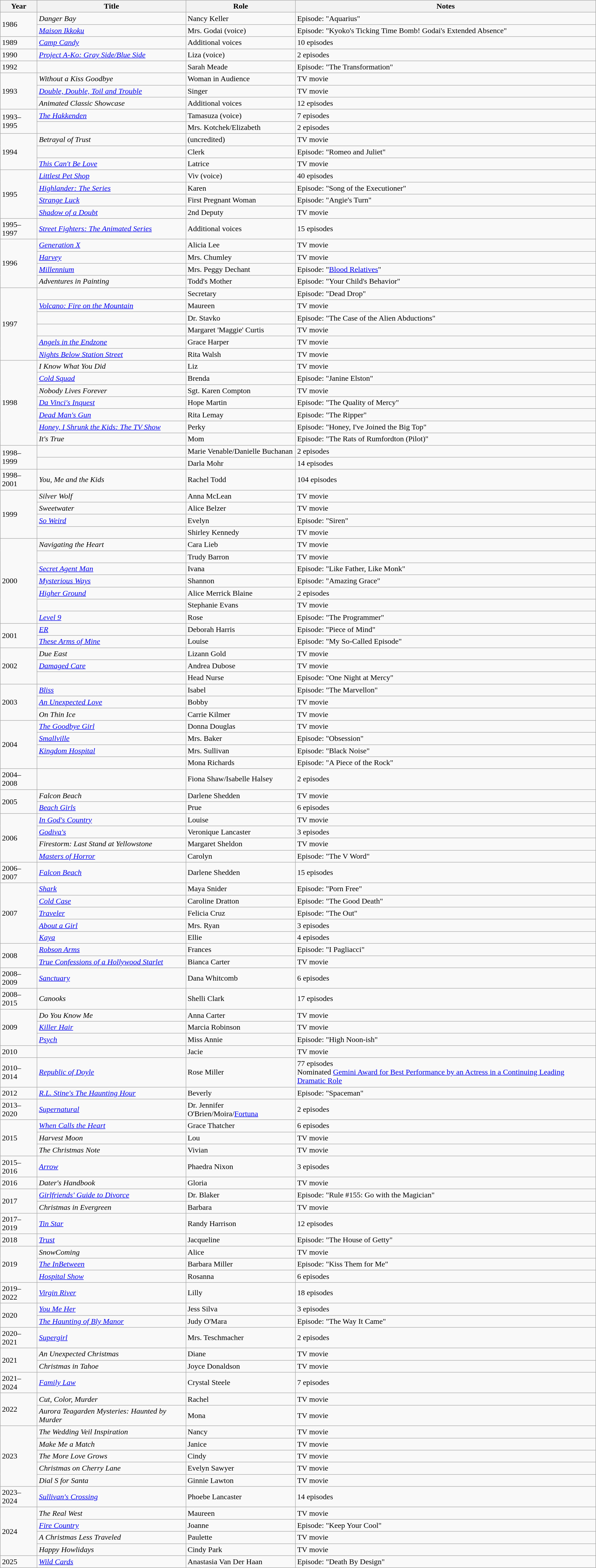<table class="wikitable sortable">
<tr>
<th>Year</th>
<th>Title</th>
<th>Role</th>
<th class="unsortable">Notes</th>
</tr>
<tr>
<td rowspan="2">1986</td>
<td><em>Danger Bay</em></td>
<td>Nancy Keller</td>
<td>Episode: "Aquarius"</td>
</tr>
<tr>
<td><em><a href='#'>Maison Ikkoku</a></em></td>
<td>Mrs. Godai (voice)</td>
<td>Episode: "Kyoko's Ticking Time Bomb! Godai's Extended Absence"</td>
</tr>
<tr>
<td>1989</td>
<td><em><a href='#'>Camp Candy</a></em></td>
<td>Additional voices</td>
<td>10 episodes</td>
</tr>
<tr>
<td>1990</td>
<td><em><a href='#'>Project A-Ko: Gray Side/Blue Side</a></em></td>
<td>Liza (voice)</td>
<td>2 episodes</td>
</tr>
<tr>
<td>1992</td>
<td><em></em></td>
<td>Sarah Meade</td>
<td>Episode: "The Transformation"</td>
</tr>
<tr>
<td rowspan="3">1993</td>
<td><em>Without a Kiss Goodbye</em></td>
<td>Woman in Audience</td>
<td>TV movie</td>
</tr>
<tr>
<td><em><a href='#'>Double, Double, Toil and Trouble</a></em></td>
<td>Singer</td>
<td>TV movie</td>
</tr>
<tr>
<td><em>Animated Classic Showcase</em></td>
<td>Additional voices</td>
<td>12 episodes</td>
</tr>
<tr>
<td rowspan="2">1993–1995</td>
<td><em><a href='#'>The Hakkenden</a></em></td>
<td>Tamasuza (voice)</td>
<td>7 episodes</td>
</tr>
<tr>
<td><em></em></td>
<td>Mrs. Kotchek/Elizabeth</td>
<td>2 episodes</td>
</tr>
<tr>
<td rowspan="3">1994</td>
<td><em>Betrayal of Trust</em></td>
<td>(uncredited)</td>
<td>TV movie</td>
</tr>
<tr>
<td><em></em></td>
<td>Clerk</td>
<td>Episode: "Romeo and Juliet"</td>
</tr>
<tr>
<td><em><a href='#'>This Can't Be Love</a></em></td>
<td>Latrice</td>
<td>TV movie</td>
</tr>
<tr>
<td rowspan="4">1995</td>
<td><em><a href='#'>Littlest Pet Shop</a></em></td>
<td>Viv (voice)</td>
<td>40 episodes</td>
</tr>
<tr>
<td><em><a href='#'>Highlander: The Series</a></em></td>
<td>Karen</td>
<td>Episode: "Song of the Executioner"</td>
</tr>
<tr>
<td><em><a href='#'>Strange Luck</a></em></td>
<td>First Pregnant Woman</td>
<td>Episode: "Angie's Turn"</td>
</tr>
<tr>
<td><em><a href='#'>Shadow of a Doubt</a></em></td>
<td>2nd Deputy</td>
<td>TV movie</td>
</tr>
<tr>
<td>1995–1997</td>
<td><em><a href='#'>Street Fighters: The Animated Series</a></em></td>
<td>Additional voices</td>
<td>15 episodes</td>
</tr>
<tr>
<td rowspan="4">1996</td>
<td><em><a href='#'>Generation X</a></em></td>
<td>Alicia Lee</td>
<td>TV movie</td>
</tr>
<tr>
<td><em><a href='#'>Harvey</a></em></td>
<td>Mrs. Chumley</td>
<td>TV movie</td>
</tr>
<tr>
<td><em><a href='#'>Millennium</a></em></td>
<td>Mrs. Peggy Dechant</td>
<td>Episode: "<a href='#'>Blood Relatives</a>"</td>
</tr>
<tr>
<td><em>Adventures in Painting</em></td>
<td>Todd's Mother</td>
<td>Episode: "Your Child's Behavior"</td>
</tr>
<tr>
<td rowspan="6">1997</td>
<td><em></em></td>
<td>Secretary</td>
<td>Episode: "Dead Drop"</td>
</tr>
<tr>
<td><em><a href='#'>Volcano: Fire on the Mountain</a></em></td>
<td>Maureen</td>
<td>TV movie</td>
</tr>
<tr>
<td><em></em></td>
<td>Dr. Stavko</td>
<td>Episode: "The Case of the Alien Abductions"</td>
</tr>
<tr>
<td><em></em></td>
<td>Margaret 'Maggie' Curtis</td>
<td>TV movie</td>
</tr>
<tr>
<td><em><a href='#'>Angels in the Endzone</a></em></td>
<td>Grace Harper</td>
<td>TV movie</td>
</tr>
<tr>
<td><em><a href='#'>Nights Below Station Street</a></em></td>
<td>Rita Walsh</td>
<td>TV movie</td>
</tr>
<tr>
<td rowspan="7">1998</td>
<td><em>I Know What You Did</em></td>
<td>Liz</td>
<td>TV movie</td>
</tr>
<tr>
<td><em><a href='#'>Cold Squad</a></em></td>
<td>Brenda</td>
<td>Episode: "Janine Elston"</td>
</tr>
<tr>
<td><em>Nobody Lives Forever</em></td>
<td>Sgt. Karen Compton</td>
<td>TV movie</td>
</tr>
<tr>
<td><em><a href='#'>Da Vinci's Inquest</a></em></td>
<td>Hope Martin</td>
<td>Episode: "The Quality of Mercy"</td>
</tr>
<tr>
<td><em><a href='#'>Dead Man's Gun</a></em></td>
<td>Rita Lemay</td>
<td>Episode: "The Ripper"</td>
</tr>
<tr>
<td><em><a href='#'>Honey, I Shrunk the Kids: The TV Show</a></em></td>
<td>Perky</td>
<td>Episode: "Honey, I've Joined the Big Top"</td>
</tr>
<tr>
<td><em>It's True</em></td>
<td>Mom</td>
<td>Episode: "The Rats of Rumfordton (Pilot)"</td>
</tr>
<tr>
<td rowspan="2">1998–1999</td>
<td><em></em></td>
<td>Marie Venable/Danielle Buchanan</td>
<td>2 episodes</td>
</tr>
<tr>
<td><em></em></td>
<td>Darla Mohr</td>
<td>14 episodes</td>
</tr>
<tr>
<td>1998–2001</td>
<td><em>You, Me and the Kids</em></td>
<td>Rachel Todd</td>
<td>104 episodes</td>
</tr>
<tr>
<td rowspan="4">1999</td>
<td><em>Silver Wolf</em></td>
<td>Anna McLean</td>
<td>TV movie</td>
</tr>
<tr>
<td><em>Sweetwater</em></td>
<td>Alice Belzer</td>
<td>TV movie</td>
</tr>
<tr>
<td><em><a href='#'>So Weird</a></em></td>
<td>Evelyn</td>
<td>Episode: "Siren"</td>
</tr>
<tr>
<td><em></em></td>
<td>Shirley Kennedy</td>
<td>TV movie</td>
</tr>
<tr>
<td rowspan="7">2000</td>
<td><em>Navigating the Heart</em></td>
<td>Cara Lieb</td>
<td>TV movie</td>
</tr>
<tr>
<td><em></em></td>
<td>Trudy Barron</td>
<td>TV movie</td>
</tr>
<tr>
<td><em><a href='#'>Secret Agent Man</a></em></td>
<td>Ivana</td>
<td>Episode: "Like Father, Like Monk"</td>
</tr>
<tr>
<td><em><a href='#'>Mysterious Ways</a></em></td>
<td>Shannon</td>
<td>Episode: "Amazing Grace"</td>
</tr>
<tr>
<td><em><a href='#'>Higher Ground</a></em></td>
<td>Alice Merrick Blaine</td>
<td>2 episodes</td>
</tr>
<tr>
<td><em></em></td>
<td>Stephanie Evans</td>
<td>TV movie</td>
</tr>
<tr>
<td><em><a href='#'>Level 9</a></em></td>
<td>Rose</td>
<td>Episode: "The Programmer"</td>
</tr>
<tr>
<td rowspan="2">2001</td>
<td><em><a href='#'>ER</a></em></td>
<td>Deborah Harris</td>
<td>Episode: "Piece of Mind"</td>
</tr>
<tr>
<td><em><a href='#'>These Arms of Mine</a></em></td>
<td>Louise</td>
<td>Episode: "My So-Called Episode"</td>
</tr>
<tr>
<td rowspan="3">2002</td>
<td><em>Due East</em></td>
<td>Lizann Gold</td>
<td>TV movie</td>
</tr>
<tr>
<td><em><a href='#'>Damaged Care</a></em></td>
<td>Andrea Dubose</td>
<td>TV movie</td>
</tr>
<tr>
<td><em></em></td>
<td>Head Nurse</td>
<td>Episode: "One Night at Mercy"</td>
</tr>
<tr>
<td rowspan="3">2003</td>
<td><em><a href='#'>Bliss</a></em></td>
<td>Isabel</td>
<td>Episode: "The Marvellon"</td>
</tr>
<tr>
<td><em><a href='#'>An Unexpected Love</a></em></td>
<td>Bobby</td>
<td>TV movie</td>
</tr>
<tr>
<td><em>On Thin Ice</em></td>
<td>Carrie Kilmer</td>
<td>TV movie</td>
</tr>
<tr>
<td rowspan="4">2004</td>
<td><em><a href='#'>The Goodbye Girl</a></em></td>
<td>Donna Douglas</td>
<td>TV movie</td>
</tr>
<tr>
<td><em><a href='#'>Smallville</a></em></td>
<td>Mrs. Baker</td>
<td>Episode: "Obsession"</td>
</tr>
<tr>
<td><em><a href='#'>Kingdom Hospital</a></em></td>
<td>Mrs. Sullivan</td>
<td>Episode: "Black Noise"</td>
</tr>
<tr>
<td><em></em></td>
<td>Mona Richards</td>
<td>Episode: "A Piece of the Rock"</td>
</tr>
<tr>
<td>2004–2008</td>
<td><em></em></td>
<td>Fiona Shaw/Isabelle Halsey</td>
<td>2 episodes</td>
</tr>
<tr>
<td rowspan="2">2005</td>
<td><em>Falcon Beach</em></td>
<td>Darlene Shedden</td>
<td>TV movie</td>
</tr>
<tr>
<td><em><a href='#'>Beach Girls</a></em></td>
<td>Prue</td>
<td>6 episodes</td>
</tr>
<tr>
<td rowspan="4">2006</td>
<td><em><a href='#'>In God's Country</a></em></td>
<td>Louise</td>
<td>TV movie</td>
</tr>
<tr>
<td><em><a href='#'>Godiva's</a></em></td>
<td>Veronique Lancaster</td>
<td>3 episodes</td>
</tr>
<tr>
<td><em>Firestorm: Last Stand at Yellowstone</em></td>
<td>Margaret Sheldon</td>
<td>TV movie</td>
</tr>
<tr>
<td><em><a href='#'>Masters of Horror</a></em></td>
<td>Carolyn</td>
<td>Episode: "The V Word"</td>
</tr>
<tr>
<td>2006–2007</td>
<td><em><a href='#'>Falcon Beach</a></em></td>
<td>Darlene Shedden</td>
<td>15 episodes</td>
</tr>
<tr>
<td rowspan="5">2007</td>
<td><em><a href='#'>Shark</a></em></td>
<td>Maya Snider</td>
<td>Episode: "Porn Free"</td>
</tr>
<tr>
<td><em><a href='#'>Cold Case</a></em></td>
<td>Caroline Dratton</td>
<td>Episode: "The Good Death"</td>
</tr>
<tr>
<td><em><a href='#'>Traveler</a></em></td>
<td>Felicia Cruz</td>
<td>Episode: "The Out"</td>
</tr>
<tr>
<td><em><a href='#'>About a Girl</a></em></td>
<td>Mrs. Ryan</td>
<td>3 episodes</td>
</tr>
<tr>
<td><em><a href='#'>Kaya</a></em></td>
<td>Ellie</td>
<td>4 episodes</td>
</tr>
<tr>
<td rowspan="2">2008</td>
<td><em><a href='#'>Robson Arms</a></em></td>
<td>Frances</td>
<td>Episode: "I Pagliacci"</td>
</tr>
<tr>
<td><em><a href='#'>True Confessions of a Hollywood Starlet</a></em></td>
<td>Bianca Carter</td>
<td>TV movie</td>
</tr>
<tr>
<td>2008–2009</td>
<td><em><a href='#'>Sanctuary</a></em></td>
<td>Dana Whitcomb</td>
<td>6 episodes</td>
</tr>
<tr>
<td>2008–2015</td>
<td><em>Canooks</em></td>
<td>Shelli Clark</td>
<td>17 episodes</td>
</tr>
<tr>
<td rowspan="3">2009</td>
<td><em>Do You Know Me</em></td>
<td>Anna Carter</td>
<td>TV movie</td>
</tr>
<tr>
<td><em><a href='#'>Killer Hair</a></em></td>
<td>Marcia Robinson</td>
<td>TV movie</td>
</tr>
<tr>
<td><em><a href='#'>Psych</a></em></td>
<td>Miss Annie</td>
<td>Episode: "High Noon-ish"</td>
</tr>
<tr>
<td>2010</td>
<td><em></em></td>
<td>Jacie</td>
<td>TV movie</td>
</tr>
<tr>
<td>2010–2014</td>
<td><em><a href='#'>Republic of Doyle</a></em></td>
<td>Rose Miller</td>
<td>77 episodes<br>Nominated  <a href='#'>Gemini Award for Best Performance by an Actress in a Continuing Leading Dramatic Role</a></td>
</tr>
<tr>
<td>2012</td>
<td><em><a href='#'>R.L. Stine's The Haunting Hour</a></em></td>
<td>Beverly</td>
<td>Episode: "Spaceman"</td>
</tr>
<tr>
<td>2013–2020</td>
<td><em><a href='#'>Supernatural</a></em></td>
<td>Dr. Jennifer O'Brien/Moira/<a href='#'>Fortuna</a></td>
<td>2 episodes</td>
</tr>
<tr>
<td rowspan="3">2015</td>
<td><em><a href='#'>When Calls the Heart</a></em></td>
<td>Grace Thatcher</td>
<td>6 episodes</td>
</tr>
<tr>
<td><em>Harvest Moon</em></td>
<td>Lou</td>
<td>TV movie</td>
</tr>
<tr>
<td data-sort-value="Christmas Note, The"><em>The Christmas Note</em></td>
<td>Vivian</td>
<td>TV movie</td>
</tr>
<tr>
<td>2015–2016</td>
<td><em><a href='#'>Arrow</a></em></td>
<td>Phaedra Nixon</td>
<td>3 episodes</td>
</tr>
<tr>
<td>2016</td>
<td><em>Dater's Handbook</em></td>
<td>Gloria</td>
<td>TV movie</td>
</tr>
<tr>
<td rowspan="2">2017</td>
<td><em><a href='#'>Girlfriends' Guide to Divorce</a></em></td>
<td>Dr. Blaker</td>
<td>Episode: "Rule #155: Go with the Magician"</td>
</tr>
<tr>
<td><em>Christmas in Evergreen</em></td>
<td>Barbara</td>
<td>TV movie</td>
</tr>
<tr>
<td>2017–2019</td>
<td><em><a href='#'>Tin Star</a></em></td>
<td>Randy Harrison</td>
<td>12 episodes</td>
</tr>
<tr>
<td>2018</td>
<td><em><a href='#'>Trust</a></em></td>
<td>Jacqueline</td>
<td>Episode: "The House of Getty"</td>
</tr>
<tr>
<td rowspan="3">2019</td>
<td><em>SnowComing</em></td>
<td>Alice</td>
<td>TV movie</td>
</tr>
<tr>
<td><em><a href='#'>The InBetween</a></em></td>
<td>Barbara Miller</td>
<td>Episode: "Kiss Them for Me"</td>
</tr>
<tr>
<td><em><a href='#'>Hospital Show</a></em></td>
<td>Rosanna</td>
<td>6 episodes</td>
</tr>
<tr>
<td>2019–2022</td>
<td><em><a href='#'>Virgin River</a></em></td>
<td>Lilly</td>
<td>18 episodes</td>
</tr>
<tr>
<td rowspan="2">2020</td>
<td><em><a href='#'>You Me Her</a></em></td>
<td>Jess Silva</td>
<td>3 episodes</td>
</tr>
<tr>
<td data-sort-value="Haunting of Bly Manor, The"><em><a href='#'>The Haunting of Bly Manor</a></em></td>
<td>Judy O'Mara</td>
<td>Episode: "The Way It Came"</td>
</tr>
<tr>
<td>2020–2021</td>
<td><em><a href='#'>Supergirl</a></em></td>
<td>Mrs. Teschmacher</td>
<td>2 episodes</td>
</tr>
<tr>
<td rowspan="2">2021</td>
<td><em>An Unexpected Christmas</em></td>
<td>Diane</td>
<td>TV movie</td>
</tr>
<tr>
<td><em>Christmas in Tahoe</em></td>
<td>Joyce Donaldson</td>
<td>TV movie</td>
</tr>
<tr>
<td>2021–2024</td>
<td><em><a href='#'>Family Law</a></em></td>
<td>Crystal Steele</td>
<td>7 episodes</td>
</tr>
<tr>
<td rowspan="2">2022</td>
<td><em>Cut, Color, Murder</em></td>
<td>Rachel</td>
<td>TV movie</td>
</tr>
<tr>
<td><em>Aurora Teagarden Mysteries: Haunted by Murder</em></td>
<td>Mona</td>
<td>TV movie</td>
</tr>
<tr>
<td rowspan="5">2023</td>
<td data-sort-value="Wedding Veil Inspiration, The"><em>The Wedding Veil Inspiration</em></td>
<td>Nancy</td>
<td>TV movie</td>
</tr>
<tr>
<td><em>Make Me a Match</em></td>
<td>Janice</td>
<td>TV movie</td>
</tr>
<tr>
<td data-sort-value="More Love Grows, The"><em>The More Love Grows</em></td>
<td>Cindy</td>
<td>TV movie</td>
</tr>
<tr>
<td><em>Christmas on Cherry Lane</em></td>
<td>Evelyn Sawyer</td>
<td>TV movie</td>
</tr>
<tr>
<td><em>Dial S for Santa</em></td>
<td>Ginnie Lawton</td>
<td>TV movie</td>
</tr>
<tr>
<td>2023–2024</td>
<td><em><a href='#'>Sullivan's Crossing</a></em></td>
<td>Phoebe Lancaster</td>
<td>14 episodes</td>
</tr>
<tr>
<td rowspan="4">2024</td>
<td><em>The Real West</em></td>
<td>Maureen</td>
<td>TV movie</td>
</tr>
<tr>
<td><em><a href='#'>Fire Country</a></em></td>
<td>Joanne</td>
<td>Episode: "Keep Your Cool"</td>
</tr>
<tr>
<td><em>A Christmas Less Traveled</em></td>
<td>Paulette</td>
<td>TV movie</td>
</tr>
<tr>
<td><em>Happy Howlidays</em></td>
<td>Cindy Park</td>
<td>TV movie</td>
</tr>
<tr>
<td>2025</td>
<td><em><a href='#'>Wild Cards</a></em></td>
<td>Anastasia Van Der Haan</td>
<td>Episode: "Death By Design"</td>
</tr>
</table>
